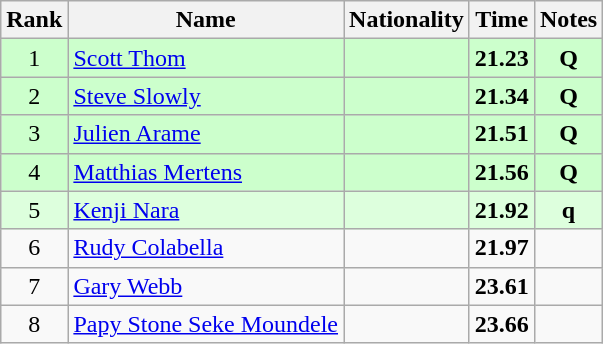<table class="wikitable sortable" style="text-align:center">
<tr>
<th>Rank</th>
<th>Name</th>
<th>Nationality</th>
<th>Time</th>
<th>Notes</th>
</tr>
<tr bgcolor=ccffcc>
<td>1</td>
<td align=left><a href='#'>Scott Thom</a></td>
<td align=left></td>
<td><strong>21.23</strong></td>
<td><strong>Q</strong></td>
</tr>
<tr bgcolor=ccffcc>
<td>2</td>
<td align=left><a href='#'>Steve Slowly</a></td>
<td align=left></td>
<td><strong>21.34</strong></td>
<td><strong>Q</strong></td>
</tr>
<tr bgcolor=ccffcc>
<td>3</td>
<td align=left><a href='#'>Julien Arame</a></td>
<td align=left></td>
<td><strong>21.51</strong></td>
<td><strong>Q</strong></td>
</tr>
<tr bgcolor=ccffcc>
<td>4</td>
<td align=left><a href='#'>Matthias Mertens</a></td>
<td align=left></td>
<td><strong>21.56</strong></td>
<td><strong>Q</strong></td>
</tr>
<tr bgcolor=ddffdd>
<td>5</td>
<td align=left><a href='#'>Kenji Nara</a></td>
<td align=left></td>
<td><strong>21.92</strong></td>
<td><strong>q</strong></td>
</tr>
<tr>
<td>6</td>
<td align=left><a href='#'>Rudy Colabella</a></td>
<td align=left></td>
<td><strong>21.97</strong></td>
<td></td>
</tr>
<tr>
<td>7</td>
<td align=left><a href='#'>Gary Webb</a></td>
<td align=left></td>
<td><strong>23.61</strong></td>
<td></td>
</tr>
<tr>
<td>8</td>
<td align=left><a href='#'>Papy Stone Seke Moundele</a></td>
<td align=left></td>
<td><strong>23.66</strong></td>
<td></td>
</tr>
</table>
